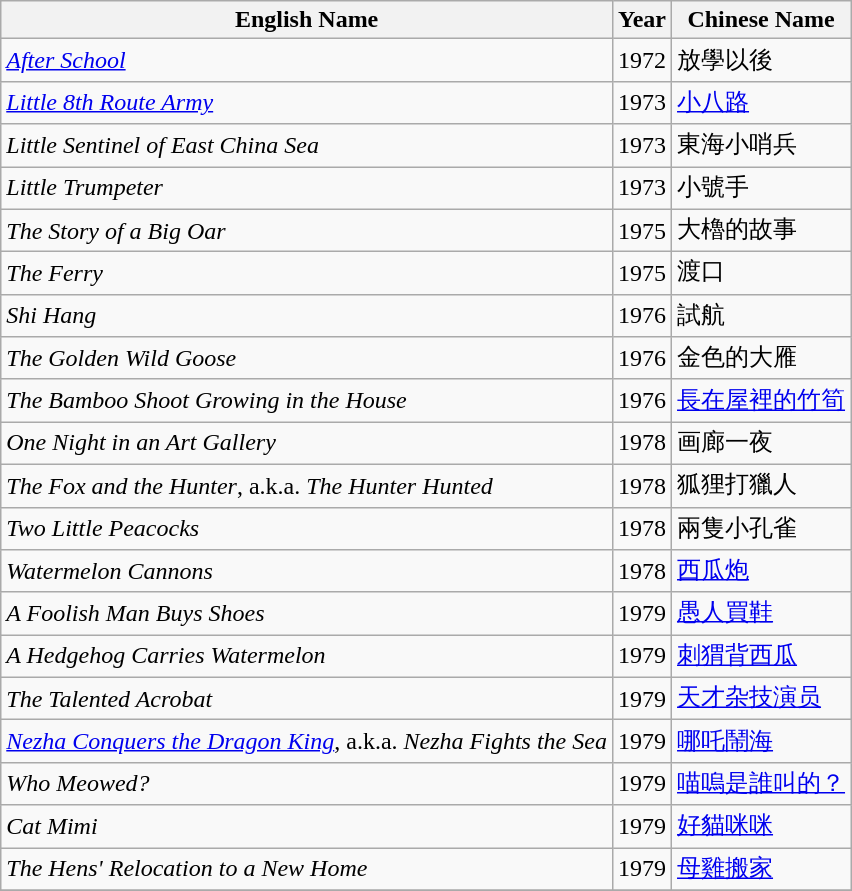<table class="wikitable sortable">
<tr>
<th>English Name</th>
<th>Year</th>
<th>Chinese Name</th>
</tr>
<tr>
<td><em><a href='#'>After School</a></em></td>
<td>1972</td>
<td>放學以後</td>
</tr>
<tr>
<td><em><a href='#'>Little 8th Route Army</a></em></td>
<td>1973</td>
<td><a href='#'>小八路</a></td>
</tr>
<tr>
<td><em>Little Sentinel of East China Sea</em></td>
<td>1973</td>
<td>東海小哨兵</td>
</tr>
<tr>
<td><em>Little Trumpeter</em></td>
<td>1973</td>
<td>小號手</td>
</tr>
<tr>
<td><em>The Story of a Big Oar</em></td>
<td>1975</td>
<td>大櫓的故事</td>
</tr>
<tr>
<td><em>The Ferry</em></td>
<td>1975</td>
<td>渡口</td>
</tr>
<tr>
<td><em>Shi Hang</em></td>
<td>1976</td>
<td>試航</td>
</tr>
<tr>
<td><em>The Golden Wild Goose</em></td>
<td>1976</td>
<td>金色的大雁</td>
</tr>
<tr>
<td><em>The Bamboo Shoot Growing in the House</em></td>
<td>1976</td>
<td><a href='#'>長在屋裡的竹筍</a></td>
</tr>
<tr>
<td><em>One Night in an Art Gallery</em></td>
<td>1978</td>
<td>画廊一夜</td>
</tr>
<tr>
<td><em>The Fox and the Hunter</em>, a.k.a. <em>The Hunter Hunted</em></td>
<td>1978</td>
<td>狐狸打獵人</td>
</tr>
<tr>
<td><em>Two Little Peacocks</em></td>
<td>1978</td>
<td>兩隻小孔雀</td>
</tr>
<tr>
<td><em>Watermelon Cannons</em></td>
<td>1978</td>
<td><a href='#'>西瓜炮</a></td>
</tr>
<tr>
<td><em>A Foolish Man Buys Shoes</em></td>
<td>1979</td>
<td><a href='#'>愚人買鞋</a></td>
</tr>
<tr>
<td><em>A Hedgehog Carries Watermelon</em></td>
<td>1979</td>
<td><a href='#'>刺猬背西瓜</a></td>
</tr>
<tr>
<td><em>The Talented Acrobat</em></td>
<td>1979</td>
<td><a href='#'>天才杂技演员</a></td>
</tr>
<tr>
<td><em><a href='#'>Nezha Conquers the Dragon King</a></em>, a.k.a. <em>Nezha Fights the Sea</em></td>
<td>1979</td>
<td><a href='#'>哪吒鬧海</a></td>
</tr>
<tr>
<td><em>Who Meowed?</em></td>
<td>1979</td>
<td><a href='#'>喵嗚是誰叫的？</a></td>
</tr>
<tr>
<td><em>Cat Mimi</em></td>
<td>1979</td>
<td><a href='#'>好貓咪咪</a></td>
</tr>
<tr>
<td><em>The Hens' Relocation to a New Home</em></td>
<td>1979</td>
<td><a href='#'>母雞搬家</a></td>
</tr>
<tr>
</tr>
</table>
